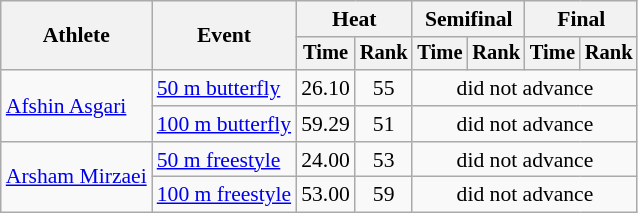<table class=wikitable style="font-size:90%">
<tr>
<th rowspan="2">Athlete</th>
<th rowspan="2">Event</th>
<th colspan="2">Heat</th>
<th colspan="2">Semifinal</th>
<th colspan="2">Final</th>
</tr>
<tr style="font-size:95%">
<th>Time</th>
<th>Rank</th>
<th>Time</th>
<th>Rank</th>
<th>Time</th>
<th>Rank</th>
</tr>
<tr align=center>
<td align=left rowspan=2><a href='#'>Afshin Asgari</a></td>
<td align=left><a href='#'>50 m butterfly</a></td>
<td>26.10</td>
<td>55</td>
<td colspan=4>did not advance</td>
</tr>
<tr align=center>
<td align=left><a href='#'>100 m butterfly</a></td>
<td>59.29</td>
<td>51</td>
<td colspan=4>did not advance</td>
</tr>
<tr align=center>
<td align=left rowspan=2><a href='#'>Arsham Mirzaei</a></td>
<td align=left><a href='#'>50 m freestyle</a></td>
<td>24.00</td>
<td>53</td>
<td colspan=4>did not advance</td>
</tr>
<tr align=center>
<td align=left><a href='#'>100 m freestyle</a></td>
<td>53.00</td>
<td>59</td>
<td colspan=4>did not advance</td>
</tr>
</table>
